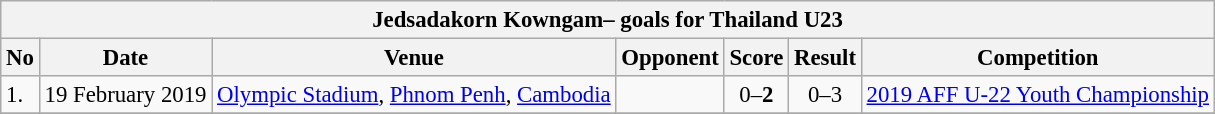<table class="wikitable" style="font-size:95%;">
<tr>
<th colspan="8"><strong>Jedsadakorn Kowngam– goals for Thailand U23</strong></th>
</tr>
<tr>
<th>No</th>
<th>Date</th>
<th>Venue</th>
<th>Opponent</th>
<th>Score</th>
<th>Result</th>
<th>Competition</th>
</tr>
<tr>
<td>1.</td>
<td>19 February 2019</td>
<td><a href='#'>Olympic Stadium</a>, <a href='#'>Phnom Penh</a>, <a href='#'>Cambodia</a></td>
<td></td>
<td align=center>0–<strong>2</strong></td>
<td align=center>0–3</td>
<td><a href='#'>2019 AFF U-22 Youth Championship</a></td>
</tr>
<tr>
</tr>
</table>
